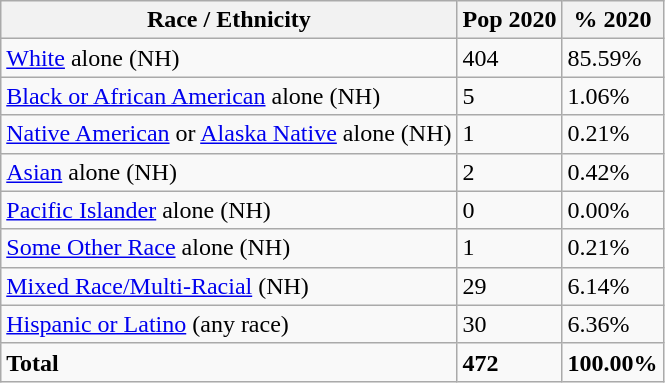<table class="wikitable">
<tr>
<th>Race / Ethnicity</th>
<th>Pop 2020</th>
<th>% 2020</th>
</tr>
<tr>
<td><a href='#'>White</a> alone (NH)</td>
<td>404</td>
<td>85.59%</td>
</tr>
<tr>
<td><a href='#'>Black or African American</a> alone (NH)</td>
<td>5</td>
<td>1.06%</td>
</tr>
<tr>
<td><a href='#'>Native American</a> or <a href='#'>Alaska Native</a> alone (NH)</td>
<td>1</td>
<td>0.21%</td>
</tr>
<tr>
<td><a href='#'>Asian</a> alone (NH)</td>
<td>2</td>
<td>0.42%</td>
</tr>
<tr>
<td><a href='#'>Pacific Islander</a> alone (NH)</td>
<td>0</td>
<td>0.00%</td>
</tr>
<tr>
<td><a href='#'>Some Other Race</a> alone (NH)</td>
<td>1</td>
<td>0.21%</td>
</tr>
<tr>
<td><a href='#'>Mixed Race/Multi-Racial</a> (NH)</td>
<td>29</td>
<td>6.14%</td>
</tr>
<tr>
<td><a href='#'>Hispanic or Latino</a> (any race)</td>
<td>30</td>
<td>6.36%</td>
</tr>
<tr>
<td><strong>Total</strong></td>
<td><strong>472</strong></td>
<td><strong>100.00%</strong></td>
</tr>
</table>
